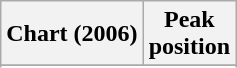<table class="wikitable sortable plainrowheaders" style="text-align:center">
<tr>
<th scope="col">Chart (2006)</th>
<th scope="col">Peak<br>position</th>
</tr>
<tr>
</tr>
<tr>
</tr>
<tr>
</tr>
</table>
